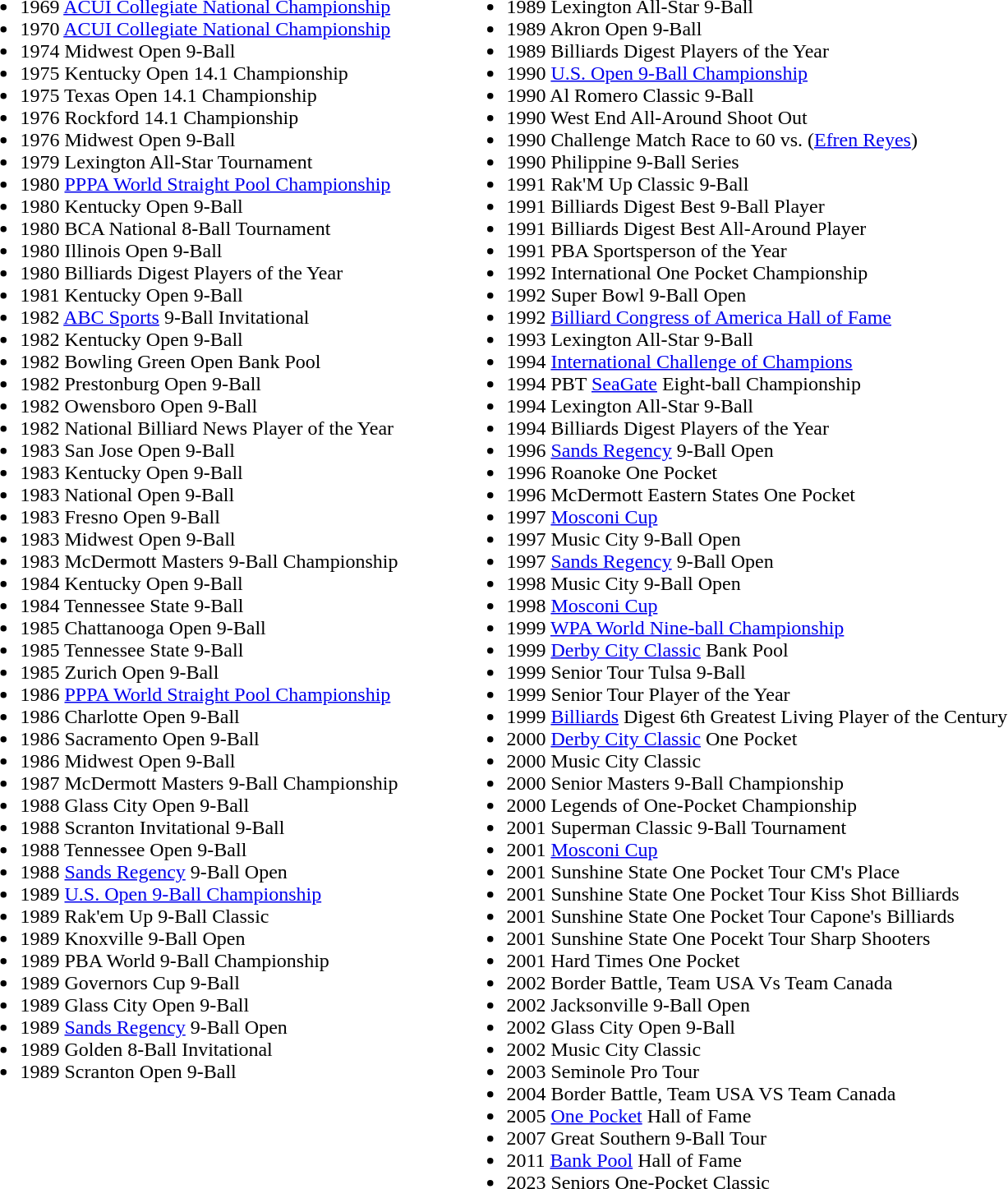<table>
<tr>
<td valign="top"><br><ul><li>1969 <a href='#'>ACUI Collegiate National Championship</a></li><li>1970 <a href='#'>ACUI Collegiate National Championship</a></li><li>1974 Midwest Open 9-Ball</li><li>1975 Kentucky Open 14.1 Championship</li><li>1975 Texas Open 14.1 Championship</li><li>1976 Rockford 14.1 Championship</li><li>1976 Midwest Open 9-Ball</li><li>1979 Lexington All-Star Tournament</li><li>1980 <a href='#'>PPPA World Straight Pool Championship</a></li><li>1980 Kentucky Open 9-Ball</li><li>1980 BCA National 8-Ball Tournament</li><li>1980 Illinois Open 9-Ball</li><li>1980 Billiards Digest Players of the Year</li><li>1981 Kentucky Open 9-Ball</li><li>1982 <a href='#'>ABC Sports</a> 9-Ball Invitational</li><li>1982 Kentucky Open 9-Ball</li><li>1982 Bowling Green Open Bank Pool</li><li>1982 Prestonburg Open 9-Ball</li><li>1982 Owensboro Open 9-Ball</li><li>1982 National Billiard News Player of the Year</li><li>1983 San Jose Open 9-Ball</li><li>1983 Kentucky Open 9-Ball</li><li>1983 National Open 9-Ball</li><li>1983 Fresno Open 9-Ball</li><li>1983 Midwest Open 9-Ball</li><li>1983 McDermott Masters 9-Ball Championship</li><li>1984 Kentucky Open 9-Ball</li><li>1984 Tennessee State 9-Ball</li><li>1985 Chattanooga Open 9-Ball</li><li>1985 Tennessee State 9-Ball</li><li>1985 Zurich Open 9-Ball</li><li>1986 <a href='#'>PPPA World Straight Pool Championship</a></li><li>1986 Charlotte Open 9-Ball</li><li>1986 Sacramento Open 9-Ball</li><li>1986 Midwest Open 9-Ball</li><li>1987 McDermott Masters 9-Ball Championship</li><li>1988 Glass City Open 9-Ball</li><li>1988 Scranton Invitational 9-Ball</li><li>1988 Tennessee Open 9-Ball</li><li>1988 <a href='#'>Sands Regency</a> 9-Ball Open</li><li>1989 <a href='#'>U.S. Open 9-Ball Championship</a></li><li>1989 Rak'em Up 9-Ball Classic</li><li>1989 Knoxville 9-Ball Open</li><li>1989 PBA World 9-Ball Championship</li><li>1989 Governors Cup 9-Ball</li><li>1989 Glass City Open 9-Ball</li><li>1989 <a href='#'>Sands Regency</a> 9-Ball Open</li><li>1989 Golden 8-Ball Invitational</li><li>1989 Scranton Open 9-Ball</li></ul></td>
<td width="5%"></td>
<td valign="top"><br><ul><li>1989 Lexington All-Star 9-Ball</li><li>1989 Akron Open 9-Ball</li><li>1989 Billiards Digest Players of the Year</li><li>1990 <a href='#'>U.S. Open 9-Ball Championship</a></li><li>1990 Al Romero Classic 9-Ball</li><li>1990 West End All-Around Shoot Out</li><li>1990 Challenge Match Race to 60 vs. (<a href='#'>Efren Reyes</a>)</li><li>1990 Philippine 9-Ball Series</li><li>1991 Rak'M Up Classic 9-Ball</li><li>1991 Billiards Digest Best 9-Ball Player</li><li>1991 Billiards Digest Best All-Around Player</li><li>1991 PBA Sportsperson of the Year</li><li>1992 International One Pocket Championship</li><li>1992 Super Bowl 9-Ball Open</li><li>1992 <a href='#'>Billiard Congress of America Hall of Fame</a></li><li>1993 Lexington All-Star 9-Ball</li><li>1994 <a href='#'>International Challenge of Champions</a></li><li>1994 PBT <a href='#'>SeaGate</a> Eight-ball Championship</li><li>1994 Lexington All-Star 9-Ball</li><li>1994 Billiards Digest Players of the Year</li><li>1996 <a href='#'>Sands Regency</a> 9-Ball Open</li><li>1996 Roanoke One Pocket</li><li>1996 McDermott Eastern States One Pocket</li><li>1997 <a href='#'>Mosconi Cup</a></li><li>1997 Music City 9-Ball Open</li><li>1997 <a href='#'>Sands Regency</a> 9-Ball Open</li><li>1998 Music City 9-Ball Open</li><li>1998 <a href='#'>Mosconi Cup</a></li><li>1999 <a href='#'>WPA World Nine-ball Championship</a></li><li>1999 <a href='#'>Derby City Classic</a> Bank Pool</li><li>1999 Senior Tour Tulsa 9-Ball</li><li>1999 Senior Tour Player of the Year</li><li>1999 <a href='#'>Billiards</a> Digest 6th Greatest Living Player of the Century</li><li>2000 <a href='#'>Derby City Classic</a> One Pocket</li><li>2000 Music City Classic</li><li>2000 Senior Masters 9-Ball Championship</li><li>2000 Legends of One-Pocket Championship</li><li>2001 Superman Classic 9-Ball Tournament</li><li>2001 <a href='#'>Mosconi Cup</a></li><li>2001 Sunshine State One Pocket Tour CM's Place</li><li>2001 Sunshine State One Pocket Tour Kiss Shot Billiards</li><li>2001 Sunshine State One Pocket Tour Capone's Billiards</li><li>2001 Sunshine State One Pocekt Tour Sharp Shooters</li><li>2001 Hard Times One Pocket</li><li>2002 Border Battle, Team USA Vs Team Canada</li><li>2002 Jacksonville 9-Ball Open</li><li>2002 Glass City Open 9-Ball</li><li>2002 Music City Classic</li><li>2003 Seminole Pro Tour</li><li>2004 Border Battle, Team USA VS Team Canada</li><li>2005 <a href='#'>One Pocket</a> Hall of Fame</li><li>2007 Great Southern 9-Ball Tour</li><li>2011 <a href='#'>Bank Pool</a> Hall of Fame</li><li>2023 Seniors One-Pocket Classic</li></ul></td>
</tr>
</table>
